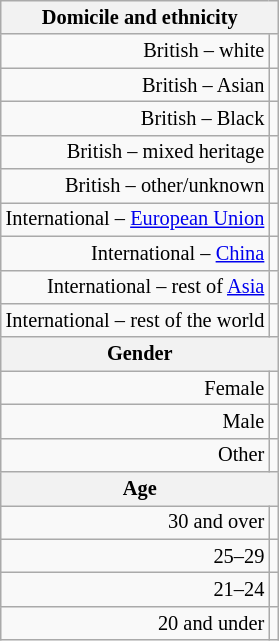<table class="wikitable floatright collapsible mw-collapsible mw-collapsed"; style="font-size:85%; text-align:right;">
<tr>
<th colspan="3">Domicile and ethnicity</th>
</tr>
<tr>
<td>British – white</td>
<td align=right></td>
</tr>
<tr>
<td>British – Asian</td>
<td align=right></td>
</tr>
<tr>
<td>British – Black</td>
<td align=right></td>
</tr>
<tr>
<td>British – mixed heritage</td>
<td align=right></td>
</tr>
<tr>
<td>British – other/unknown</td>
<td align=right></td>
</tr>
<tr>
<td>International – <a href='#'>European Union</a></td>
<td align=right></td>
</tr>
<tr>
<td>International – <a href='#'>China</a></td>
<td align=right></td>
</tr>
<tr>
<td>International – rest of <a href='#'>Asia</a></td>
<td align=right></td>
</tr>
<tr>
<td>International – rest of the world</td>
<td align=right></td>
</tr>
<tr>
<th colspan="3">Gender</th>
</tr>
<tr>
<td>Female</td>
<td align=right></td>
</tr>
<tr>
<td>Male</td>
<td align=right></td>
</tr>
<tr>
<td>Other</td>
<td align=right></td>
</tr>
<tr>
<th colspan="3">Age</th>
</tr>
<tr>
<td>30 and over</td>
<td align=right></td>
</tr>
<tr>
<td>25–29</td>
<td align=right></td>
</tr>
<tr>
<td>21–24</td>
<td align=right></td>
</tr>
<tr>
<td>20 and under</td>
<td align=right></td>
</tr>
</table>
